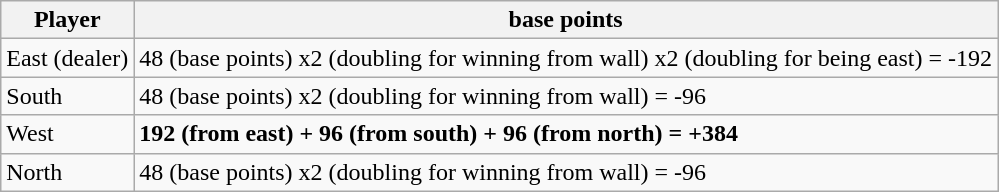<table class="wikitable">
<tr>
<th>Player</th>
<th>base points</th>
</tr>
<tr>
<td>East (dealer)</td>
<td>48 (base points) x2 (doubling for winning from wall) x2 (doubling for being east) = -192</td>
</tr>
<tr>
<td>South</td>
<td>48 (base points) x2 (doubling for winning from wall) = -96</td>
</tr>
<tr>
<td>West</td>
<td><strong>192 (from east) + 96 (from south) + 96 (from north) = +384</strong></td>
</tr>
<tr>
<td>North</td>
<td>48 (base points) x2 (doubling for winning from wall) = -96</td>
</tr>
</table>
